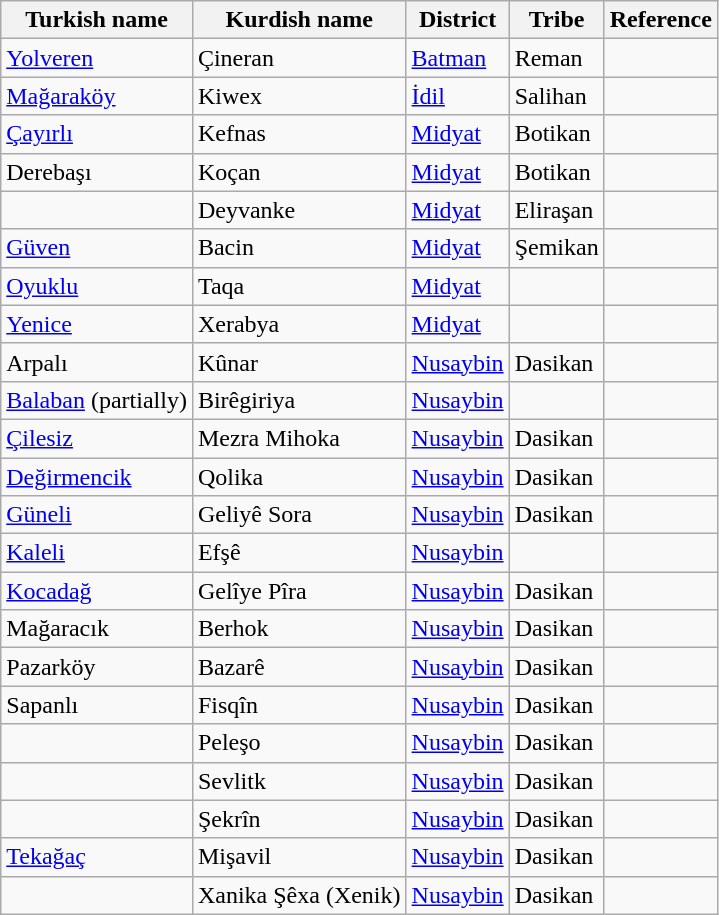<table class="wikitable">
<tr>
<th>Turkish name</th>
<th>Kurdish name</th>
<th>District</th>
<th>Tribe</th>
<th>Reference</th>
</tr>
<tr>
<td><a href='#'>Yolveren</a></td>
<td>Çineran</td>
<td><a href='#'>Batman</a></td>
<td>Reman</td>
<td></td>
</tr>
<tr>
<td><a href='#'>Mağaraköy</a></td>
<td>Kiwex</td>
<td><a href='#'>İdil</a></td>
<td>Salihan</td>
<td></td>
</tr>
<tr>
<td><a href='#'>Çayırlı</a></td>
<td>Kefnas</td>
<td><a href='#'>Midyat</a></td>
<td>Botikan</td>
<td></td>
</tr>
<tr>
<td>Derebaşı</td>
<td>Koçan</td>
<td><a href='#'>Midyat</a></td>
<td>Botikan</td>
<td></td>
</tr>
<tr>
<td></td>
<td>Deyvanke</td>
<td><a href='#'>Midyat</a></td>
<td>Eliraşan</td>
<td></td>
</tr>
<tr>
<td><a href='#'>Güven</a></td>
<td>Bacin</td>
<td><a href='#'>Midyat</a></td>
<td>Şemikan</td>
<td></td>
</tr>
<tr>
<td><a href='#'>Oyuklu</a></td>
<td>Taqa</td>
<td><a href='#'>Midyat</a></td>
<td></td>
<td></td>
</tr>
<tr>
<td><a href='#'>Yenice</a></td>
<td>Xerabya</td>
<td><a href='#'>Midyat</a></td>
<td></td>
<td></td>
</tr>
<tr>
<td>Arpalı</td>
<td>Kûnar</td>
<td><a href='#'>Nusaybin</a></td>
<td>Dasikan</td>
<td></td>
</tr>
<tr>
<td><a href='#'>Balaban</a> (partially)</td>
<td>Birêgiriya</td>
<td><a href='#'>Nusaybin</a></td>
<td></td>
<td></td>
</tr>
<tr>
<td><a href='#'>Çilesiz</a></td>
<td>Mezra Mihoka</td>
<td><a href='#'>Nusaybin</a></td>
<td>Dasikan</td>
<td></td>
</tr>
<tr>
<td><a href='#'>Değirmencik</a></td>
<td>Qolika</td>
<td><a href='#'>Nusaybin</a></td>
<td>Dasikan</td>
<td></td>
</tr>
<tr>
<td><a href='#'>Güneli</a></td>
<td>Geliyê Sora</td>
<td><a href='#'>Nusaybin</a></td>
<td>Dasikan</td>
<td></td>
</tr>
<tr>
<td><a href='#'>Kaleli</a></td>
<td>Efşê</td>
<td><a href='#'>Nusaybin</a></td>
<td></td>
<td></td>
</tr>
<tr>
<td><a href='#'>Kocadağ</a></td>
<td>Gelîye Pîra</td>
<td><a href='#'>Nusaybin</a></td>
<td>Dasikan</td>
<td></td>
</tr>
<tr>
<td>Mağaracık</td>
<td>Berhok</td>
<td><a href='#'>Nusaybin</a></td>
<td>Dasikan</td>
<td></td>
</tr>
<tr>
<td>Pazarköy</td>
<td>Bazarê</td>
<td><a href='#'>Nusaybin</a></td>
<td>Dasikan</td>
<td></td>
</tr>
<tr>
<td>Sapanlı</td>
<td>Fisqîn</td>
<td><a href='#'>Nusaybin</a></td>
<td>Dasikan</td>
<td></td>
</tr>
<tr>
<td></td>
<td>Peleşo</td>
<td><a href='#'>Nusaybin</a></td>
<td>Dasikan</td>
<td></td>
</tr>
<tr>
<td></td>
<td>Sevlitk</td>
<td><a href='#'>Nusaybin</a></td>
<td>Dasikan</td>
<td></td>
</tr>
<tr>
<td></td>
<td>Şekrîn</td>
<td><a href='#'>Nusaybin</a></td>
<td>Dasikan</td>
<td></td>
</tr>
<tr>
<td><a href='#'>Tekağaç</a></td>
<td>Mişavil</td>
<td><a href='#'>Nusaybin</a></td>
<td>Dasikan</td>
<td></td>
</tr>
<tr>
<td></td>
<td>Xanika Şêxa (Xenik)</td>
<td><a href='#'>Nusaybin</a></td>
<td>Dasikan</td>
<td></td>
</tr>
</table>
